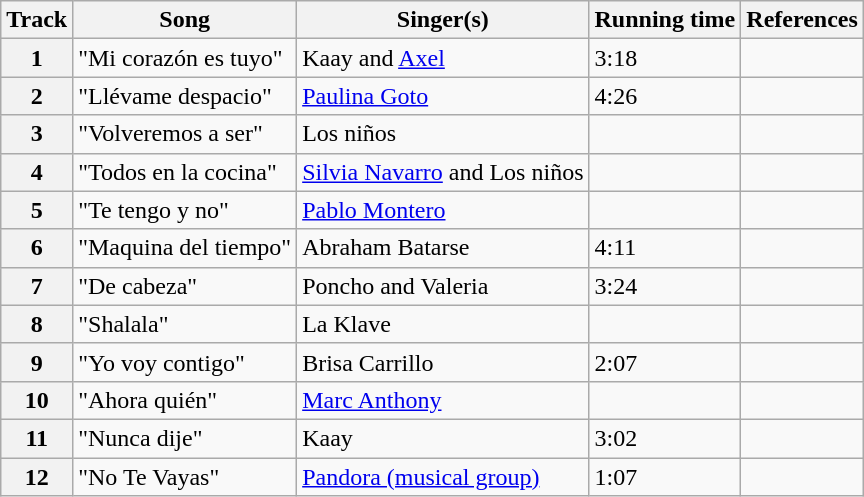<table class="wikitable plainrowheaders">
<tr>
<th scope="col">Track</th>
<th scope="col">Song</th>
<th scope="col">Singer(s)</th>
<th scope="col">Running time</th>
<th scope="col">References</th>
</tr>
<tr>
<th scope="row">1</th>
<td>"Mi corazón es tuyo"</td>
<td>Kaay and <a href='#'>Axel</a></td>
<td>3:18</td>
<td></td>
</tr>
<tr>
<th scope="row">2</th>
<td>"Llévame despacio"</td>
<td><a href='#'>Paulina Goto</a></td>
<td>4:26</td>
<td></td>
</tr>
<tr>
<th scope="row">3</th>
<td>"Volveremos a ser"</td>
<td>Los niños</td>
<td></td>
<td></td>
</tr>
<tr>
<th scope="row">4</th>
<td>"Todos en la cocina"</td>
<td><a href='#'>Silvia Navarro</a> and Los niños</td>
<td></td>
<td></td>
</tr>
<tr>
<th scope="row">5</th>
<td>"Te tengo y no"</td>
<td><a href='#'>Pablo Montero</a></td>
<td></td>
<td></td>
</tr>
<tr>
<th scope="row">6</th>
<td>"Maquina del tiempo"</td>
<td>Abraham Batarse</td>
<td>4:11</td>
<td></td>
</tr>
<tr>
<th scope="row">7</th>
<td>"De cabeza"</td>
<td>Poncho and Valeria</td>
<td>3:24</td>
<td></td>
</tr>
<tr>
<th scope="row">8</th>
<td>"Shalala"</td>
<td>La Klave</td>
<td></td>
<td></td>
</tr>
<tr>
<th scope="row">9</th>
<td>"Yo voy contigo"</td>
<td>Brisa Carrillo</td>
<td>2:07</td>
<td></td>
</tr>
<tr>
<th scope="row">10</th>
<td>"Ahora quién"</td>
<td><a href='#'>Marc Anthony</a></td>
<td></td>
<td></td>
</tr>
<tr>
<th scope="row">11</th>
<td>"Nunca dije"</td>
<td>Kaay</td>
<td>3:02</td>
<td></td>
</tr>
<tr>
<th scope="row">12</th>
<td>"No Te Vayas"</td>
<td><a href='#'>Pandora (musical group)</a></td>
<td>1:07</td>
<td></td>
</tr>
</table>
